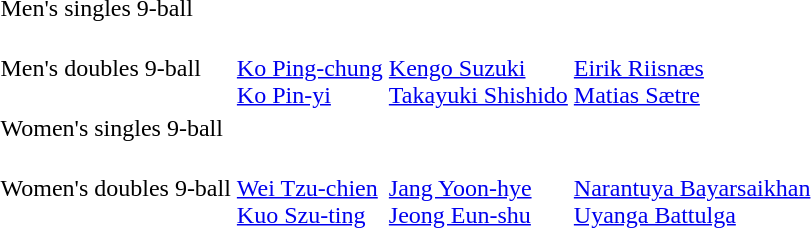<table>
<tr>
<td>Men's singles 9-ball<br></td>
<td></td>
<td></td>
<td></td>
</tr>
<tr>
<td>Men's doubles 9-ball<br></td>
<td><br><a href='#'>Ko Ping-chung</a><br><a href='#'>Ko Pin-yi</a></td>
<td><br><a href='#'>Kengo Suzuki</a><br><a href='#'>Takayuki Shishido</a></td>
<td><br><a href='#'>Eirik Riisnæs</a><br><a href='#'>Matias Sætre</a></td>
</tr>
<tr>
<td>Women's singles 9-ball<br></td>
<td></td>
<td></td>
<td></td>
</tr>
<tr>
<td>Women's doubles 9-ball<br></td>
<td><br><a href='#'>Wei Tzu-chien</a><br><a href='#'>Kuo Szu-ting</a></td>
<td><br><a href='#'>Jang Yoon-hye</a><br><a href='#'>Jeong Eun-shu</a></td>
<td><br><a href='#'>Narantuya Bayarsaikhan</a><br><a href='#'>Uyanga Battulga</a></td>
</tr>
</table>
